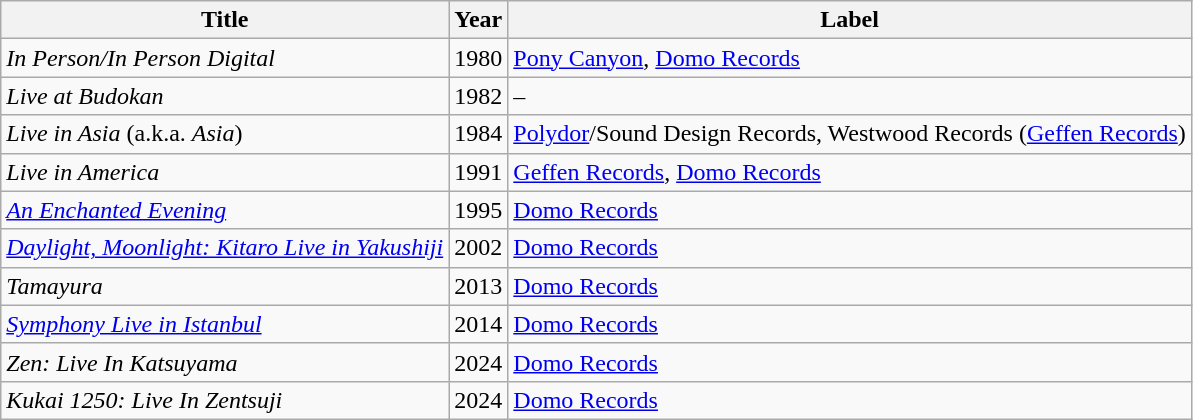<table class="wikitable">
<tr>
<th>Title</th>
<th>Year</th>
<th>Label</th>
</tr>
<tr>
<td><em>In Person/In Person Digital</em></td>
<td>1980</td>
<td><a href='#'>Pony Canyon</a>, <a href='#'>Domo Records</a></td>
</tr>
<tr>
<td><em>Live at Budokan</em></td>
<td>1982</td>
<td>–</td>
</tr>
<tr>
<td><em>Live in Asia</em> (a.k.a. <em>Asia</em>)</td>
<td>1984</td>
<td><a href='#'>Polydor</a>/Sound Design Records, Westwood Records (<a href='#'>Geffen Records</a>)</td>
</tr>
<tr>
<td><em>Live in America</em></td>
<td>1991</td>
<td><a href='#'>Geffen Records</a>, <a href='#'>Domo Records</a></td>
</tr>
<tr>
<td><em><a href='#'>An Enchanted Evening</a></em></td>
<td>1995</td>
<td><a href='#'>Domo Records</a></td>
</tr>
<tr>
<td><em><a href='#'>Daylight, Moonlight: Kitaro Live in Yakushiji</a></em></td>
<td>2002</td>
<td><a href='#'>Domo Records</a></td>
</tr>
<tr>
<td><em>Tamayura</em></td>
<td>2013</td>
<td><a href='#'>Domo Records</a></td>
</tr>
<tr>
<td><em><a href='#'>Symphony Live in Istanbul</a></em></td>
<td>2014</td>
<td><a href='#'>Domo Records</a></td>
</tr>
<tr>
<td><em>Zen: Live In Katsuyama</em></td>
<td>2024</td>
<td><a href='#'>Domo Records</a></td>
</tr>
<tr>
<td><em>Kukai 1250: Live In Zentsuji</em></td>
<td>2024</td>
<td><a href='#'>Domo Records</a></td>
</tr>
</table>
